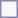<table style="border:1px solid #8888aa; background-color:#f7f8ff; padding:5px; font-size:95%; margin: 0px 12px 12px 0px;">
</table>
